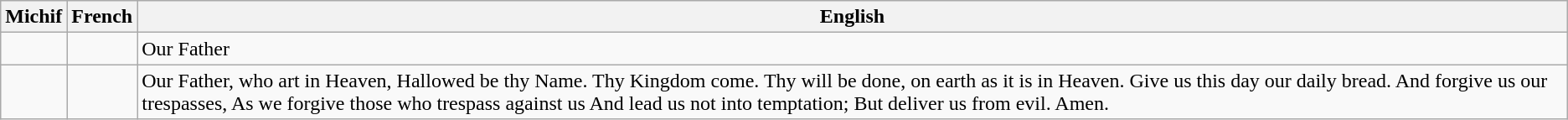<table class="wikitable">
<tr>
<th>Michif</th>
<th>French</th>
<th>English</th>
</tr>
<tr>
<td></td>
<td></td>
<td>Our Father</td>
</tr>
<tr>
<td></td>
<td></td>
<td>Our Father, who art in Heaven, Hallowed be thy Name. Thy Kingdom come. Thy will be done, on earth as it is in Heaven. Give us this day our daily bread. And forgive us our trespasses, As we forgive those who trespass against us And lead us not into temptation; But deliver us from evil. Amen.</td>
</tr>
</table>
